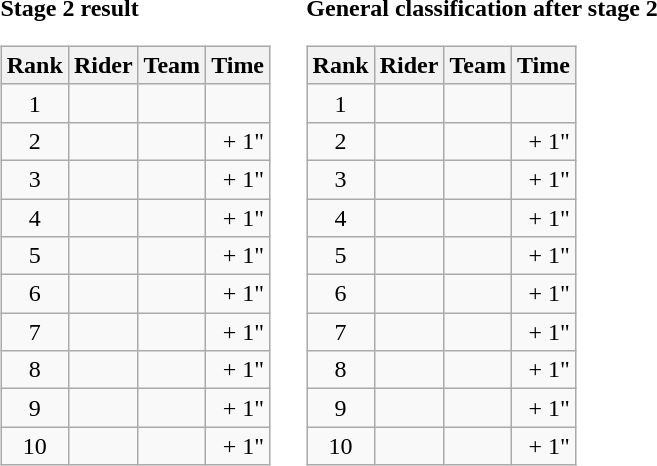<table>
<tr>
<td><strong>Stage 2 result</strong><br><table class="wikitable">
<tr>
<th scope="col">Rank</th>
<th scope="col">Rider</th>
<th scope="col">Team</th>
<th scope="col">Time</th>
</tr>
<tr>
<td style="text-align:center;">1</td>
<td></td>
<td></td>
<td style="text-align:right;"></td>
</tr>
<tr>
<td style="text-align:center;">2</td>
<td></td>
<td></td>
<td style="text-align:right;">+ 1"</td>
</tr>
<tr>
<td style="text-align:center;">3</td>
<td></td>
<td></td>
<td style="text-align:right;">+ 1"</td>
</tr>
<tr>
<td style="text-align:center;">4</td>
<td></td>
<td></td>
<td style="text-align:right;">+ 1"</td>
</tr>
<tr>
<td style="text-align:center;">5</td>
<td></td>
<td></td>
<td style="text-align:right;">+ 1"</td>
</tr>
<tr>
<td style="text-align:center;">6</td>
<td></td>
<td></td>
<td style="text-align:right;">+ 1"</td>
</tr>
<tr>
<td style="text-align:center;">7</td>
<td></td>
<td></td>
<td style="text-align:right;">+ 1"</td>
</tr>
<tr>
<td style="text-align:center;">8</td>
<td></td>
<td></td>
<td style="text-align:right;">+ 1"</td>
</tr>
<tr>
<td style="text-align:center;">9</td>
<td></td>
<td></td>
<td style="text-align:right;">+ 1"</td>
</tr>
<tr>
<td style="text-align:center;">10</td>
<td> </td>
<td></td>
<td style="text-align:right;">+ 1"</td>
</tr>
</table>
</td>
<td></td>
<td><strong>General classification after stage 2</strong><br><table class="wikitable">
<tr>
<th scope="col">Rank</th>
<th scope="col">Rider</th>
<th scope="col">Team</th>
<th scope="col">Time</th>
</tr>
<tr>
<td style="text-align:center;">1</td>
<td>  </td>
<td></td>
<td style="text-align:right;"></td>
</tr>
<tr>
<td style="text-align:center;">2</td>
<td></td>
<td></td>
<td style="text-align:right;">+ 1"</td>
</tr>
<tr>
<td style="text-align:center;">3</td>
<td></td>
<td></td>
<td style="text-align:right;">+ 1"</td>
</tr>
<tr>
<td style="text-align:center;">4</td>
<td></td>
<td></td>
<td style="text-align:right;">+ 1"</td>
</tr>
<tr>
<td style="text-align:center;">5</td>
<td></td>
<td></td>
<td style="text-align:right;">+ 1"</td>
</tr>
<tr>
<td style="text-align:center;">6</td>
<td></td>
<td></td>
<td style="text-align:right;">+ 1"</td>
</tr>
<tr>
<td style="text-align:center;">7</td>
<td> </td>
<td></td>
<td style="text-align:right;">+ 1"</td>
</tr>
<tr>
<td style="text-align:center;">8</td>
<td></td>
<td></td>
<td style="text-align:right;">+ 1"</td>
</tr>
<tr>
<td style="text-align:center;">9</td>
<td></td>
<td></td>
<td style="text-align:right;">+ 1"</td>
</tr>
<tr>
<td style="text-align:center;">10</td>
<td></td>
<td></td>
<td style="text-align:right;">+ 1"</td>
</tr>
</table>
</td>
</tr>
</table>
